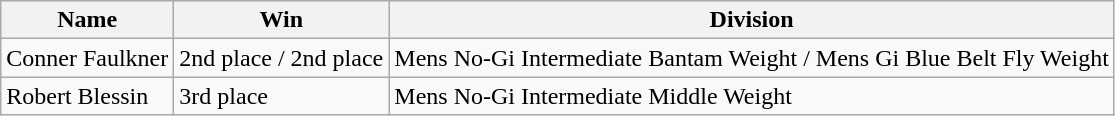<table class="wikitable">
<tr>
<th>Name</th>
<th>Win</th>
<th>Division</th>
</tr>
<tr>
<td>Conner Faulkner</td>
<td>2nd place / 2nd place</td>
<td>Mens No-Gi Intermediate Bantam Weight / Mens Gi Blue Belt Fly Weight</td>
</tr>
<tr>
<td>Robert Blessin</td>
<td>3rd place</td>
<td>Mens No-Gi Intermediate Middle Weight</td>
</tr>
</table>
